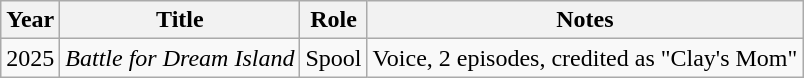<table class="wikitable">
<tr>
<th>Year</th>
<th>Title</th>
<th>Role</th>
<th class="unsortable">Notes</th>
</tr>
<tr>
<td>2025</td>
<td><em>Battle for Dream Island</em></td>
<td>Spool</td>
<td>Voice, 2 episodes, credited as "Clay's Mom"</td>
</tr>
</table>
